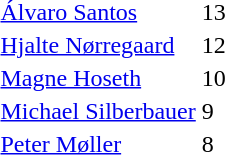<table>
<tr>
<td><a href='#'>Álvaro Santos</a></td>
<td>13</td>
</tr>
<tr>
<td><a href='#'>Hjalte Nørregaard</a></td>
<td>12</td>
</tr>
<tr>
<td><a href='#'>Magne Hoseth</a></td>
<td>10</td>
</tr>
<tr>
<td><a href='#'>Michael Silberbauer</a></td>
<td>9</td>
</tr>
<tr>
<td><a href='#'>Peter Møller</a></td>
<td>8</td>
</tr>
</table>
